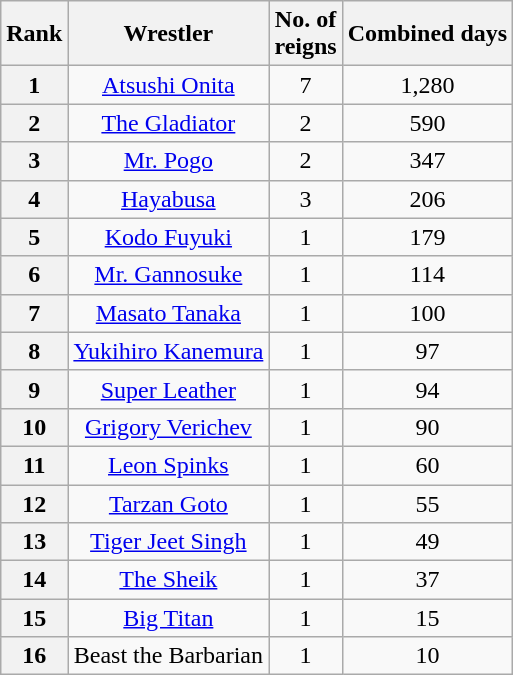<table class="wikitable sortable" style="text-align: center">
<tr>
<th>Rank</th>
<th>Wrestler</th>
<th>No. of<br>reigns</th>
<th>Combined days</th>
</tr>
<tr>
<th>1</th>
<td><a href='#'>Atsushi Onita</a></td>
<td>7</td>
<td>1,280</td>
</tr>
<tr>
<th>2</th>
<td><a href='#'>The Gladiator</a></td>
<td>2</td>
<td>590</td>
</tr>
<tr>
<th>3</th>
<td><a href='#'>Mr. Pogo</a></td>
<td>2</td>
<td>347</td>
</tr>
<tr>
<th>4</th>
<td><a href='#'>Hayabusa</a></td>
<td>3</td>
<td>206</td>
</tr>
<tr>
<th>5</th>
<td><a href='#'>Kodo Fuyuki</a></td>
<td>1</td>
<td>179</td>
</tr>
<tr>
<th>6</th>
<td><a href='#'>Mr. Gannosuke</a></td>
<td>1</td>
<td>114</td>
</tr>
<tr>
<th>7</th>
<td><a href='#'>Masato Tanaka</a></td>
<td>1</td>
<td>100</td>
</tr>
<tr>
<th>8</th>
<td><a href='#'>Yukihiro Kanemura</a></td>
<td>1</td>
<td>97</td>
</tr>
<tr>
<th>9</th>
<td><a href='#'>Super Leather</a></td>
<td>1</td>
<td>94</td>
</tr>
<tr>
<th>10</th>
<td><a href='#'>Grigory Verichev</a></td>
<td>1</td>
<td>90</td>
</tr>
<tr>
<th>11</th>
<td><a href='#'>Leon Spinks</a></td>
<td>1</td>
<td>60</td>
</tr>
<tr>
<th>12</th>
<td><a href='#'>Tarzan Goto</a></td>
<td>1</td>
<td>55</td>
</tr>
<tr>
<th>13</th>
<td><a href='#'>Tiger Jeet Singh</a></td>
<td>1</td>
<td>49</td>
</tr>
<tr>
<th>14</th>
<td><a href='#'>The Sheik</a></td>
<td>1</td>
<td>37</td>
</tr>
<tr>
<th>15</th>
<td><a href='#'>Big Titan</a></td>
<td>1</td>
<td>15</td>
</tr>
<tr>
<th>16</th>
<td>Beast the Barbarian</td>
<td>1</td>
<td>10</td>
</tr>
</table>
